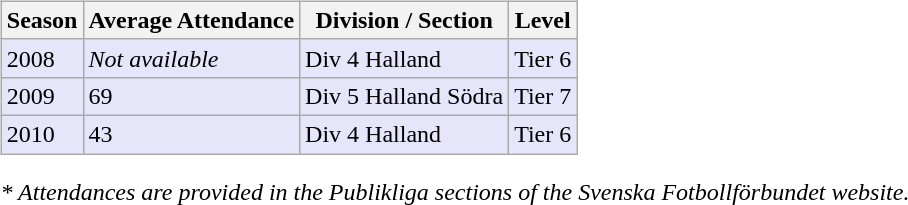<table>
<tr>
<td valign="top" width=0%><br><table class="wikitable">
<tr style="background:#f0f6fa;">
<th><strong>Season</strong></th>
<th><strong>Average Attendance</strong></th>
<th><strong>Division / Section</strong></th>
<th><strong>Level</strong></th>
</tr>
<tr>
<td style="background:#E6E6FA;">2008</td>
<td style="background:#E6E6FA;"><em>Not available</em></td>
<td style="background:#E6E6FA;">Div 4 Halland</td>
<td style="background:#E6E6FA;">Tier 6</td>
</tr>
<tr>
<td style="background:#E6E6FA;">2009</td>
<td style="background:#E6E6FA;">69</td>
<td style="background:#E6E6FA;">Div 5 Halland Södra</td>
<td style="background:#E6E6FA;">Tier 7</td>
</tr>
<tr>
<td style="background:#E6E6FA;">2010</td>
<td style="background:#E6E6FA;">43</td>
<td style="background:#E6E6FA;">Div 4 Halland</td>
<td style="background:#E6E6FA;">Tier 6</td>
</tr>
</table>
<em>* Attendances are provided in the Publikliga sections of the Svenska Fotbollförbundet website.</em> </td>
</tr>
</table>
